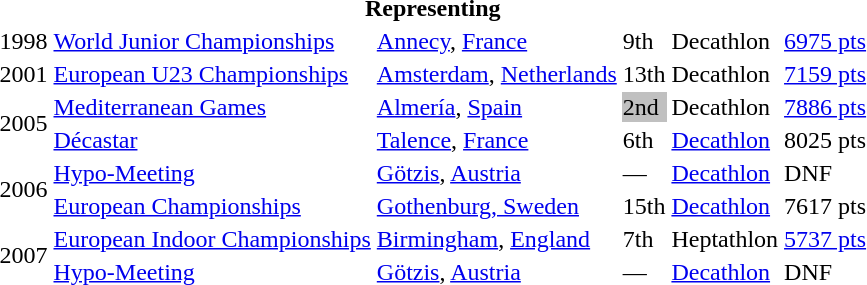<table>
<tr>
<th colspan="6">Representing </th>
</tr>
<tr>
<td>1998</td>
<td><a href='#'>World Junior Championships</a></td>
<td><a href='#'>Annecy</a>, <a href='#'>France</a></td>
<td>9th</td>
<td>Decathlon</td>
<td><a href='#'>6975 pts</a></td>
</tr>
<tr>
<td>2001</td>
<td><a href='#'>European U23 Championships</a></td>
<td><a href='#'>Amsterdam</a>, <a href='#'>Netherlands</a></td>
<td>13th</td>
<td>Decathlon</td>
<td><a href='#'>7159 pts</a></td>
</tr>
<tr>
<td rowspan=2>2005</td>
<td><a href='#'>Mediterranean Games</a></td>
<td><a href='#'>Almería</a>, <a href='#'>Spain</a></td>
<td bgcolor="silver">2nd</td>
<td>Decathlon</td>
<td><a href='#'>7886 pts</a></td>
</tr>
<tr>
<td><a href='#'>Décastar</a></td>
<td><a href='#'>Talence</a>, <a href='#'>France</a></td>
<td>6th</td>
<td><a href='#'>Decathlon</a></td>
<td>8025 pts</td>
</tr>
<tr>
<td rowspan=2>2006</td>
<td><a href='#'>Hypo-Meeting</a></td>
<td><a href='#'>Götzis</a>, <a href='#'>Austria</a></td>
<td>—</td>
<td><a href='#'>Decathlon</a></td>
<td>DNF</td>
</tr>
<tr>
<td><a href='#'>European Championships</a></td>
<td><a href='#'>Gothenburg, Sweden</a></td>
<td>15th</td>
<td><a href='#'>Decathlon</a></td>
<td>7617 pts</td>
</tr>
<tr>
<td rowspan=2>2007</td>
<td><a href='#'>European Indoor Championships</a></td>
<td><a href='#'>Birmingham</a>, <a href='#'>England</a></td>
<td>7th</td>
<td>Heptathlon</td>
<td><a href='#'>5737 pts</a></td>
</tr>
<tr>
<td><a href='#'>Hypo-Meeting</a></td>
<td><a href='#'>Götzis</a>, <a href='#'>Austria</a></td>
<td>—</td>
<td><a href='#'>Decathlon</a></td>
<td>DNF</td>
</tr>
</table>
